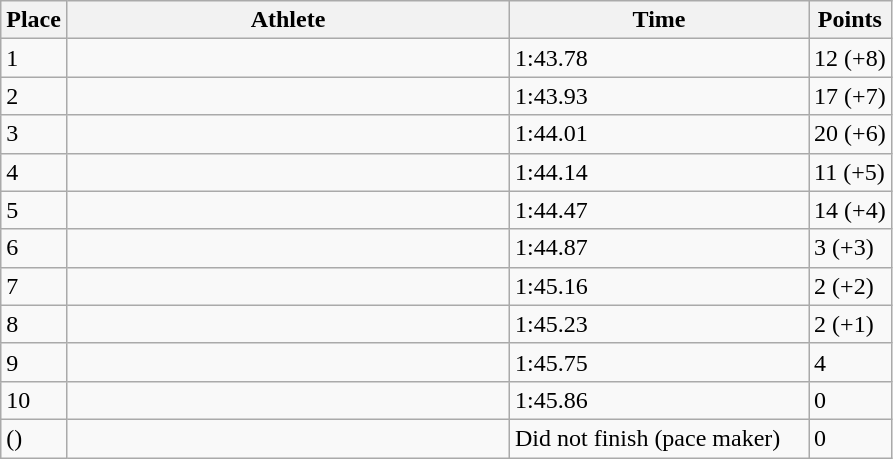<table class="wikitable sortable">
<tr>
<th>Place</th>
<th style="width:18em">Athlete</th>
<th style="width:12em">Time</th>
<th>Points</th>
</tr>
<tr>
<td>1</td>
<td></td>
<td>1:43.78</td>
<td>12 (+8)</td>
</tr>
<tr>
<td>2</td>
<td></td>
<td>1:43.93</td>
<td>17 (+7)</td>
</tr>
<tr>
<td>3</td>
<td></td>
<td>1:44.01</td>
<td>20 (+6)</td>
</tr>
<tr>
<td>4</td>
<td></td>
<td>1:44.14</td>
<td>11 (+5)</td>
</tr>
<tr>
<td>5</td>
<td></td>
<td>1:44.47</td>
<td>14 (+4)</td>
</tr>
<tr>
<td>6</td>
<td></td>
<td>1:44.87</td>
<td>3 (+3)</td>
</tr>
<tr>
<td>7</td>
<td></td>
<td>1:45.16</td>
<td>2 (+2)</td>
</tr>
<tr>
<td>8</td>
<td></td>
<td>1:45.23</td>
<td>2 (+1)</td>
</tr>
<tr>
<td>9</td>
<td></td>
<td>1:45.75</td>
<td>4</td>
</tr>
<tr>
<td>10</td>
<td></td>
<td>1:45.86</td>
<td>0</td>
</tr>
<tr>
<td data-sort-value=11> ()</td>
<td></td>
<td>Did not finish (pace maker)</td>
<td>0</td>
</tr>
</table>
